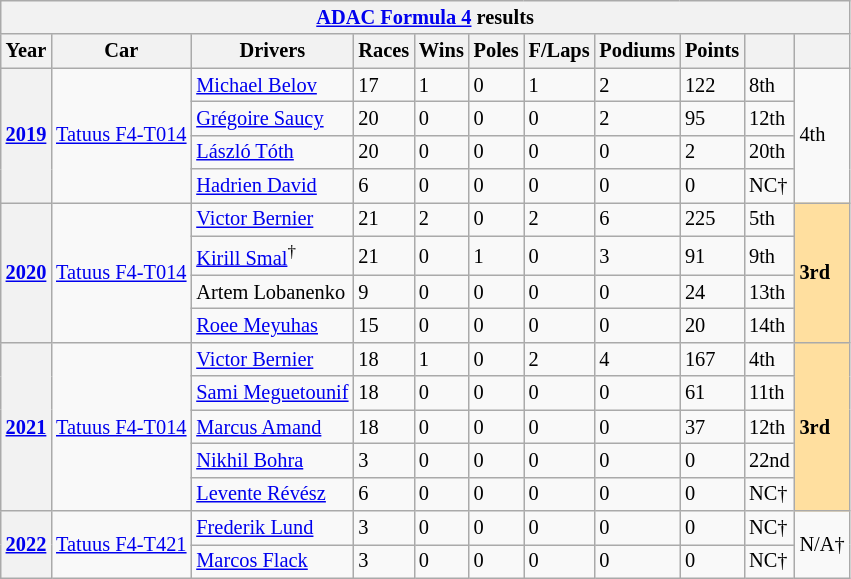<table class="wikitable" style="font-size:85%">
<tr>
<th colspan="11"><a href='#'>ADAC Formula 4</a> results</th>
</tr>
<tr>
<th>Year</th>
<th>Car</th>
<th>Drivers</th>
<th>Races</th>
<th>Wins</th>
<th>Poles</th>
<th>F/Laps</th>
<th>Podiums</th>
<th>Points</th>
<th></th>
<th></th>
</tr>
<tr>
<th rowspan="4"><a href='#'>2019</a></th>
<td rowspan="4"><a href='#'>Tatuus F4-T014</a></td>
<td> <a href='#'>Michael Belov</a></td>
<td>17</td>
<td>1</td>
<td>0</td>
<td>1</td>
<td>2</td>
<td>122</td>
<td>8th</td>
<td rowspan="4">4th</td>
</tr>
<tr>
<td> <a href='#'>Grégoire Saucy</a></td>
<td>20</td>
<td>0</td>
<td>0</td>
<td>0</td>
<td>2</td>
<td>95</td>
<td>12th</td>
</tr>
<tr>
<td> <a href='#'>László Tóth</a></td>
<td>20</td>
<td>0</td>
<td>0</td>
<td>0</td>
<td>0</td>
<td>2</td>
<td>20th</td>
</tr>
<tr>
<td> <a href='#'>Hadrien David</a></td>
<td>6</td>
<td>0</td>
<td>0</td>
<td>0</td>
<td>0</td>
<td>0</td>
<td>NC†</td>
</tr>
<tr>
<th rowspan="4"><a href='#'>2020</a></th>
<td rowspan="4"><a href='#'>Tatuus F4-T014</a></td>
<td> <a href='#'>Victor Bernier</a></td>
<td>21</td>
<td>2</td>
<td>0</td>
<td>2</td>
<td>6</td>
<td>225</td>
<td>5th</td>
<td rowspan="4" style="background:#FFDF9F;"><strong>3rd</strong></td>
</tr>
<tr>
<td> <a href='#'>Kirill Smal</a><sup>†</sup></td>
<td>21</td>
<td>0</td>
<td>1</td>
<td>0</td>
<td>3</td>
<td>91</td>
<td>9th</td>
</tr>
<tr>
<td> Artem Lobanenko</td>
<td>9</td>
<td>0</td>
<td>0</td>
<td>0</td>
<td>0</td>
<td>24</td>
<td>13th</td>
</tr>
<tr>
<td> <a href='#'>Roee Meyuhas</a></td>
<td>15</td>
<td>0</td>
<td>0</td>
<td>0</td>
<td>0</td>
<td>20</td>
<td>14th</td>
</tr>
<tr>
<th rowspan="5"><a href='#'>2021</a></th>
<td rowspan="5"><a href='#'>Tatuus F4-T014</a></td>
<td> <a href='#'>Victor Bernier</a></td>
<td>18</td>
<td>1</td>
<td>0</td>
<td>2</td>
<td>4</td>
<td>167</td>
<td>4th</td>
<td rowspan="5" style="background:#FFDF9F;"><strong>3rd</strong></td>
</tr>
<tr>
<td> <a href='#'>Sami Meguetounif</a></td>
<td>18</td>
<td>0</td>
<td>0</td>
<td>0</td>
<td>0</td>
<td>61</td>
<td>11th</td>
</tr>
<tr>
<td> <a href='#'>Marcus Amand</a></td>
<td>18</td>
<td>0</td>
<td>0</td>
<td>0</td>
<td>0</td>
<td>37</td>
<td>12th</td>
</tr>
<tr>
<td> <a href='#'>Nikhil Bohra</a></td>
<td>3</td>
<td>0</td>
<td>0</td>
<td>0</td>
<td>0</td>
<td>0</td>
<td>22nd</td>
</tr>
<tr>
<td> <a href='#'>Levente Révész</a></td>
<td>6</td>
<td>0</td>
<td>0</td>
<td>0</td>
<td>0</td>
<td>0</td>
<td>NC†</td>
</tr>
<tr>
<th rowspan="2"><a href='#'>2022</a></th>
<td rowspan="2"><a href='#'>Tatuus F4-T421</a></td>
<td> <a href='#'>Frederik Lund</a></td>
<td>3</td>
<td>0</td>
<td>0</td>
<td>0</td>
<td>0</td>
<td>0</td>
<td>NC†</td>
<td rowspan="2">N/A†</td>
</tr>
<tr>
<td> <a href='#'>Marcos Flack</a></td>
<td>3</td>
<td>0</td>
<td>0</td>
<td>0</td>
<td>0</td>
<td>0</td>
<td>NC†</td>
</tr>
</table>
